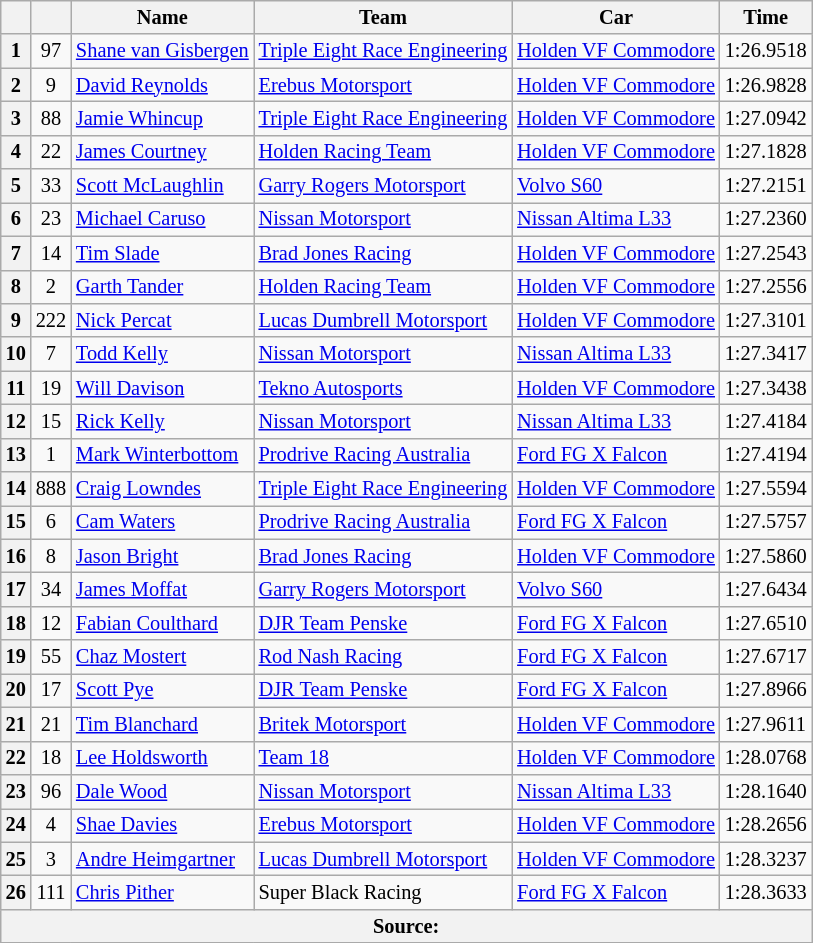<table class="wikitable" style="font-size: 85%">
<tr>
<th></th>
<th></th>
<th>Name</th>
<th>Team</th>
<th>Car</th>
<th>Time</th>
</tr>
<tr>
<th>1</th>
<td align="center">97</td>
<td> <a href='#'>Shane van Gisbergen</a></td>
<td><a href='#'>Triple Eight Race Engineering</a></td>
<td><a href='#'>Holden VF Commodore</a></td>
<td>1:26.9518</td>
</tr>
<tr>
<th>2</th>
<td align="center">9</td>
<td> <a href='#'>David Reynolds</a></td>
<td><a href='#'>Erebus Motorsport</a></td>
<td><a href='#'>Holden VF Commodore</a></td>
<td>1:26.9828</td>
</tr>
<tr>
<th>3</th>
<td align="center">88</td>
<td> <a href='#'>Jamie Whincup</a></td>
<td><a href='#'>Triple Eight Race Engineering</a></td>
<td><a href='#'>Holden VF Commodore</a></td>
<td>1:27.0942</td>
</tr>
<tr>
<th>4</th>
<td align="center">22</td>
<td> <a href='#'>James Courtney</a></td>
<td><a href='#'>Holden Racing Team</a></td>
<td><a href='#'>Holden VF Commodore</a></td>
<td>1:27.1828</td>
</tr>
<tr>
<th>5</th>
<td align="center">33</td>
<td> <a href='#'>Scott McLaughlin</a></td>
<td><a href='#'>Garry Rogers Motorsport</a></td>
<td><a href='#'>Volvo S60</a></td>
<td>1:27.2151</td>
</tr>
<tr>
<th>6</th>
<td align="center">23</td>
<td> <a href='#'>Michael Caruso</a></td>
<td><a href='#'>Nissan Motorsport</a></td>
<td><a href='#'>Nissan Altima L33</a></td>
<td>1:27.2360</td>
</tr>
<tr>
<th>7</th>
<td align="center">14</td>
<td> <a href='#'>Tim Slade</a></td>
<td><a href='#'>Brad Jones Racing</a></td>
<td><a href='#'>Holden VF Commodore</a></td>
<td>1:27.2543</td>
</tr>
<tr>
<th>8</th>
<td align="center">2</td>
<td> <a href='#'>Garth Tander</a></td>
<td><a href='#'>Holden Racing Team</a></td>
<td><a href='#'>Holden VF Commodore</a></td>
<td>1:27.2556</td>
</tr>
<tr>
<th>9</th>
<td align="center">222</td>
<td> <a href='#'>Nick Percat</a></td>
<td><a href='#'>Lucas Dumbrell Motorsport</a></td>
<td><a href='#'>Holden VF Commodore</a></td>
<td>1:27.3101</td>
</tr>
<tr>
<th>10</th>
<td align="center">7</td>
<td> <a href='#'>Todd Kelly</a></td>
<td><a href='#'>Nissan Motorsport</a></td>
<td><a href='#'>Nissan Altima L33</a></td>
<td>1:27.3417</td>
</tr>
<tr>
<th>11</th>
<td align="center">19</td>
<td> <a href='#'>Will Davison</a></td>
<td><a href='#'>Tekno Autosports</a></td>
<td><a href='#'>Holden VF Commodore</a></td>
<td>1:27.3438</td>
</tr>
<tr>
<th>12</th>
<td align="center">15</td>
<td> <a href='#'>Rick Kelly</a></td>
<td><a href='#'>Nissan Motorsport</a></td>
<td><a href='#'>Nissan Altima L33</a></td>
<td>1:27.4184</td>
</tr>
<tr>
<th>13</th>
<td align="center">1</td>
<td> <a href='#'>Mark Winterbottom</a></td>
<td><a href='#'>Prodrive Racing Australia</a></td>
<td><a href='#'>Ford FG X Falcon</a></td>
<td>1:27.4194</td>
</tr>
<tr>
<th>14</th>
<td align="center">888</td>
<td> <a href='#'>Craig Lowndes</a></td>
<td><a href='#'>Triple Eight Race Engineering</a></td>
<td><a href='#'>Holden VF Commodore</a></td>
<td>1:27.5594</td>
</tr>
<tr>
<th>15</th>
<td align="center">6</td>
<td> <a href='#'>Cam Waters</a></td>
<td><a href='#'>Prodrive Racing Australia</a></td>
<td><a href='#'>Ford FG X Falcon</a></td>
<td>1:27.5757</td>
</tr>
<tr>
<th>16</th>
<td align="center">8</td>
<td> <a href='#'>Jason Bright</a></td>
<td><a href='#'>Brad Jones Racing</a></td>
<td><a href='#'>Holden VF Commodore</a></td>
<td>1:27.5860</td>
</tr>
<tr>
<th>17</th>
<td align="center">34</td>
<td> <a href='#'>James Moffat</a></td>
<td><a href='#'>Garry Rogers Motorsport</a></td>
<td><a href='#'>Volvo S60</a></td>
<td>1:27.6434</td>
</tr>
<tr>
<th>18</th>
<td align="center">12</td>
<td> <a href='#'>Fabian Coulthard</a></td>
<td><a href='#'>DJR Team Penske</a></td>
<td><a href='#'>Ford FG X Falcon</a></td>
<td>1:27.6510</td>
</tr>
<tr>
<th>19</th>
<td align="center">55</td>
<td> <a href='#'>Chaz Mostert</a></td>
<td><a href='#'>Rod Nash Racing</a></td>
<td><a href='#'>Ford FG X Falcon</a></td>
<td>1:27.6717</td>
</tr>
<tr>
<th>20</th>
<td align="center">17</td>
<td> <a href='#'>Scott Pye</a></td>
<td><a href='#'>DJR Team Penske</a></td>
<td><a href='#'>Ford FG X Falcon</a></td>
<td>1:27.8966</td>
</tr>
<tr>
<th>21</th>
<td align="center">21</td>
<td> <a href='#'>Tim Blanchard</a></td>
<td><a href='#'>Britek Motorsport</a></td>
<td><a href='#'>Holden VF Commodore</a></td>
<td>1:27.9611</td>
</tr>
<tr>
<th>22</th>
<td align="center">18</td>
<td> <a href='#'>Lee Holdsworth</a></td>
<td><a href='#'>Team 18</a></td>
<td><a href='#'>Holden VF Commodore</a></td>
<td>1:28.0768</td>
</tr>
<tr>
<th>23</th>
<td align="center">96</td>
<td> <a href='#'>Dale Wood</a></td>
<td><a href='#'>Nissan Motorsport</a></td>
<td><a href='#'>Nissan Altima L33</a></td>
<td>1:28.1640</td>
</tr>
<tr>
<th>24</th>
<td align="center">4</td>
<td> <a href='#'>Shae Davies</a></td>
<td><a href='#'>Erebus Motorsport</a></td>
<td><a href='#'>Holden VF Commodore</a></td>
<td>1:28.2656</td>
</tr>
<tr>
<th>25</th>
<td align="center">3</td>
<td> <a href='#'>Andre Heimgartner</a></td>
<td><a href='#'>Lucas Dumbrell Motorsport</a></td>
<td><a href='#'>Holden VF Commodore</a></td>
<td>1:28.3237</td>
</tr>
<tr>
<th>26</th>
<td align="center">111</td>
<td> <a href='#'>Chris Pither</a></td>
<td>Super Black Racing</td>
<td><a href='#'>Ford FG X Falcon</a></td>
<td>1:28.3633</td>
</tr>
<tr>
<th colspan=6>Source:</th>
</tr>
<tr>
</tr>
</table>
